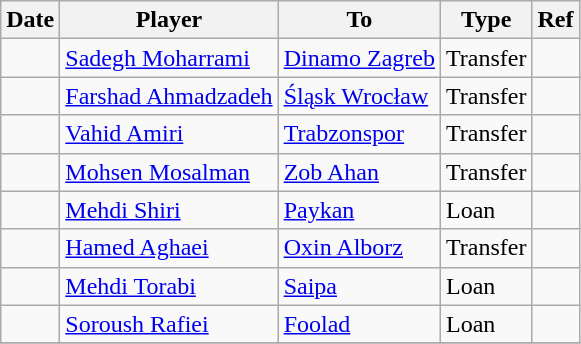<table class="wikitable">
<tr>
<th><strong>Date</strong></th>
<th><strong>Player</strong></th>
<th><strong>To</strong></th>
<th><strong>Type</strong></th>
<th><strong>Ref</strong></th>
</tr>
<tr>
<td></td>
<td> <a href='#'>Sadegh Moharrami</a></td>
<td> <a href='#'>Dinamo Zagreb</a></td>
<td>Transfer</td>
<td></td>
</tr>
<tr>
<td></td>
<td> <a href='#'>Farshad Ahmadzadeh</a></td>
<td> <a href='#'>Śląsk Wrocław</a></td>
<td>Transfer</td>
<td></td>
</tr>
<tr>
<td></td>
<td> <a href='#'>Vahid Amiri</a></td>
<td> <a href='#'>Trabzonspor</a></td>
<td>Transfer</td>
<td></td>
</tr>
<tr>
<td></td>
<td> <a href='#'>Mohsen Mosalman</a></td>
<td> <a href='#'>Zob Ahan</a></td>
<td>Transfer</td>
<td></td>
</tr>
<tr>
<td></td>
<td> <a href='#'>Mehdi Shiri</a></td>
<td> <a href='#'>Paykan</a></td>
<td>Loan</td>
<td></td>
</tr>
<tr>
<td></td>
<td> <a href='#'>Hamed Aghaei</a></td>
<td> <a href='#'>Oxin Alborz</a></td>
<td>Transfer</td>
<td></td>
</tr>
<tr>
<td></td>
<td> <a href='#'>Mehdi Torabi</a></td>
<td> <a href='#'>Saipa</a></td>
<td>Loan</td>
<td></td>
</tr>
<tr>
<td></td>
<td> <a href='#'>Soroush Rafiei</a></td>
<td> <a href='#'>Foolad</a></td>
<td>Loan</td>
<td></td>
</tr>
<tr>
</tr>
</table>
